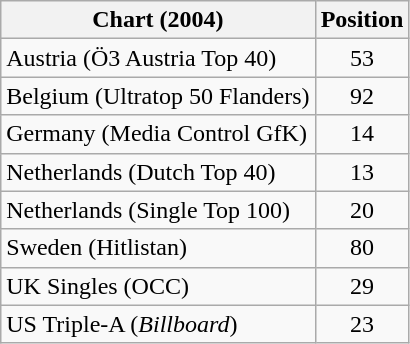<table class="wikitable sortable">
<tr>
<th>Chart (2004)</th>
<th>Position</th>
</tr>
<tr>
<td>Austria (Ö3 Austria Top 40)</td>
<td align="center">53</td>
</tr>
<tr>
<td>Belgium (Ultratop 50 Flanders)</td>
<td align="center">92</td>
</tr>
<tr>
<td>Germany (Media Control GfK)</td>
<td align="center">14</td>
</tr>
<tr>
<td>Netherlands (Dutch Top 40)</td>
<td align="center">13</td>
</tr>
<tr>
<td>Netherlands (Single Top 100)</td>
<td align="center">20</td>
</tr>
<tr>
<td>Sweden (Hitlistan)</td>
<td align="center">80</td>
</tr>
<tr>
<td>UK Singles (OCC)</td>
<td align="center">29</td>
</tr>
<tr>
<td>US Triple-A (<em>Billboard</em>)</td>
<td align="center">23</td>
</tr>
</table>
